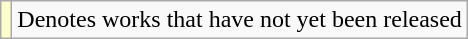<table class="wikitable">
<tr>
<td style="background:#FFFFCC;"></td>
<td>Denotes works that have not yet been released</td>
</tr>
</table>
